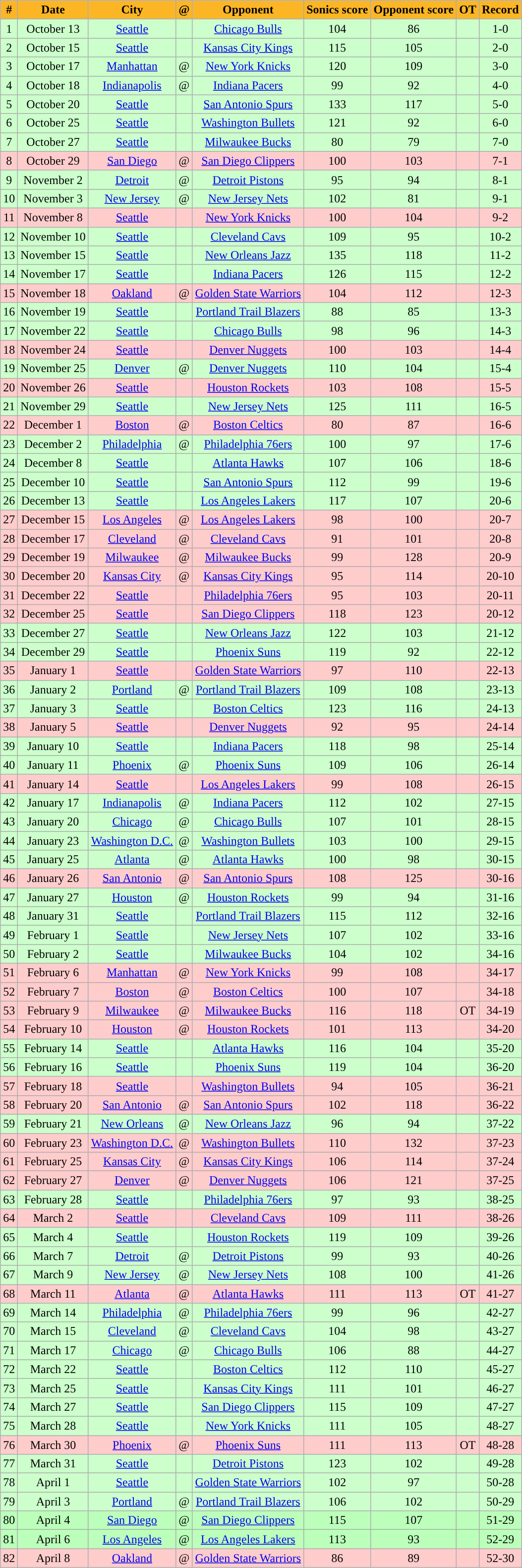<table class="wikitable">
<tr>
<th style="background:#Fcb625;"><strong>#</strong></th>
<th style="background:#Fcb625;"><strong>Date</strong></th>
<th style="background:#Fcb625;"><strong>City</strong></th>
<th style="background:#Fcb625;"><strong>@</strong></th>
<th style="background:#Fcb625;"><strong>Opponent</strong></th>
<th style="background:#Fcb625;"><strong>Sonics score</strong></th>
<th style="background:#Fcb625;"><strong>Opponent score</strong></th>
<th style="background:#Fcb625;"><strong>OT</strong></th>
<th style="background:#Fcb625;"><strong>Record</strong></th>
</tr>
<tr align="center" bgcolor="#ccffcc">
<td>1</td>
<td>October 13</td>
<td><a href='#'>Seattle</a></td>
<td></td>
<td><a href='#'>Chicago Bulls</a></td>
<td>104</td>
<td>86</td>
<td></td>
<td>1-0</td>
</tr>
<tr align="center" bgcolor="#ccffcc">
<td>2</td>
<td>October 15</td>
<td><a href='#'>Seattle</a></td>
<td></td>
<td><a href='#'>Kansas City Kings</a></td>
<td>115</td>
<td>105</td>
<td></td>
<td>2-0</td>
</tr>
<tr align="center" bgcolor="#ccffcc">
<td>3</td>
<td>October 17</td>
<td><a href='#'>Manhattan</a></td>
<td>@</td>
<td><a href='#'>New York Knicks</a></td>
<td>120</td>
<td>109</td>
<td></td>
<td>3-0</td>
</tr>
<tr align="center" bgcolor="#ccffcc">
<td>4</td>
<td>October 18</td>
<td><a href='#'>Indianapolis</a></td>
<td>@</td>
<td><a href='#'>Indiana Pacers</a></td>
<td>99</td>
<td>92</td>
<td></td>
<td>4-0</td>
</tr>
<tr align="center" bgcolor="#ccffcc">
<td>5</td>
<td>October 20</td>
<td><a href='#'>Seattle</a></td>
<td></td>
<td><a href='#'>San Antonio Spurs</a></td>
<td>133</td>
<td>117</td>
<td></td>
<td>5-0</td>
</tr>
<tr align="center" bgcolor="#ccffcc">
<td>6</td>
<td>October 25</td>
<td><a href='#'>Seattle</a></td>
<td></td>
<td><a href='#'>Washington Bullets</a></td>
<td>121</td>
<td>92</td>
<td></td>
<td>6-0</td>
</tr>
<tr align="center" bgcolor="#ccffcc">
<td>7</td>
<td>October 27</td>
<td><a href='#'>Seattle</a></td>
<td></td>
<td><a href='#'>Milwaukee Bucks</a></td>
<td>80</td>
<td>79</td>
<td></td>
<td>7-0</td>
</tr>
<tr align="center" bgcolor="#ffcccc">
<td>8</td>
<td>October 29</td>
<td><a href='#'>San Diego</a></td>
<td>@</td>
<td><a href='#'>San Diego Clippers</a></td>
<td>100</td>
<td>103</td>
<td></td>
<td>7-1</td>
</tr>
<tr align="center" bgcolor="#ccffcc">
<td>9</td>
<td>November 2</td>
<td><a href='#'>Detroit</a></td>
<td>@</td>
<td><a href='#'>Detroit Pistons</a></td>
<td>95</td>
<td>94</td>
<td></td>
<td>8-1</td>
</tr>
<tr align="center" bgcolor="#ccffcc">
<td>10</td>
<td>November 3</td>
<td><a href='#'>New Jersey</a></td>
<td>@</td>
<td><a href='#'>New Jersey Nets</a></td>
<td>102</td>
<td>81</td>
<td></td>
<td>9-1</td>
</tr>
<tr align="center" bgcolor="#ffcccc">
<td>11</td>
<td>November 8</td>
<td><a href='#'>Seattle</a></td>
<td></td>
<td><a href='#'>New York Knicks</a></td>
<td>100</td>
<td>104</td>
<td></td>
<td>9-2</td>
</tr>
<tr align="center" bgcolor="#ccffcc">
<td>12</td>
<td>November 10</td>
<td><a href='#'>Seattle</a></td>
<td></td>
<td><a href='#'>Cleveland Cavs</a></td>
<td>109</td>
<td>95</td>
<td></td>
<td>10-2</td>
</tr>
<tr align="center" bgcolor="#ccffcc">
<td>13</td>
<td>November 15</td>
<td><a href='#'>Seattle</a></td>
<td></td>
<td><a href='#'>New Orleans Jazz</a></td>
<td>135</td>
<td>118</td>
<td></td>
<td>11-2</td>
</tr>
<tr align="center" bgcolor="#ccffcc">
<td>14</td>
<td>November 17</td>
<td><a href='#'>Seattle</a></td>
<td></td>
<td><a href='#'>Indiana Pacers</a></td>
<td>126</td>
<td>115</td>
<td></td>
<td>12-2</td>
</tr>
<tr align="center" bgcolor="#ffcccc">
<td>15</td>
<td>November 18</td>
<td><a href='#'>Oakland</a></td>
<td>@</td>
<td><a href='#'>Golden State Warriors</a></td>
<td>104</td>
<td>112</td>
<td></td>
<td>12-3</td>
</tr>
<tr align="center" bgcolor="#ccffcc">
<td>16</td>
<td>November 19</td>
<td><a href='#'>Seattle</a></td>
<td></td>
<td><a href='#'>Portland Trail Blazers</a></td>
<td>88</td>
<td>85</td>
<td></td>
<td>13-3</td>
</tr>
<tr align="center" bgcolor="#ccffcc">
<td>17</td>
<td>November 22</td>
<td><a href='#'>Seattle</a></td>
<td></td>
<td><a href='#'>Chicago Bulls</a></td>
<td>98</td>
<td>96</td>
<td></td>
<td>14-3</td>
</tr>
<tr align="center" bgcolor="#ffcccc">
<td>18</td>
<td>November 24</td>
<td><a href='#'>Seattle</a></td>
<td></td>
<td><a href='#'>Denver Nuggets</a></td>
<td>100</td>
<td>103</td>
<td></td>
<td>14-4</td>
</tr>
<tr align="center" bgcolor="#ccffcc">
<td>19</td>
<td>November 25</td>
<td><a href='#'>Denver</a></td>
<td>@</td>
<td><a href='#'>Denver Nuggets</a></td>
<td>110</td>
<td>104</td>
<td></td>
<td>15-4</td>
</tr>
<tr align="center" bgcolor="#ffcccc">
<td>20</td>
<td>November 26</td>
<td><a href='#'>Seattle</a></td>
<td></td>
<td><a href='#'>Houston Rockets</a></td>
<td>103</td>
<td>108</td>
<td></td>
<td>15-5</td>
</tr>
<tr align="center" bgcolor="#ccffcc">
<td>21</td>
<td>November 29</td>
<td><a href='#'>Seattle</a></td>
<td></td>
<td><a href='#'>New Jersey Nets</a></td>
<td>125</td>
<td>111</td>
<td></td>
<td>16-5</td>
</tr>
<tr align="center" bgcolor="#ffcccc">
<td>22</td>
<td>December 1</td>
<td><a href='#'>Boston</a></td>
<td>@</td>
<td><a href='#'>Boston Celtics</a></td>
<td>80</td>
<td>87</td>
<td></td>
<td>16-6</td>
</tr>
<tr align="center" bgcolor="#ccffcc">
<td>23</td>
<td>December 2</td>
<td><a href='#'>Philadelphia</a></td>
<td>@</td>
<td><a href='#'>Philadelphia 76ers</a></td>
<td>100</td>
<td>97</td>
<td></td>
<td>17-6</td>
</tr>
<tr align="center" bgcolor="#ccffcc">
<td>24</td>
<td>December 8</td>
<td><a href='#'>Seattle</a></td>
<td></td>
<td><a href='#'>Atlanta Hawks</a></td>
<td>107</td>
<td>106</td>
<td></td>
<td>18-6</td>
</tr>
<tr align="center" bgcolor="#ccffcc">
<td>25</td>
<td>December 10</td>
<td><a href='#'>Seattle</a></td>
<td></td>
<td><a href='#'>San Antonio Spurs</a></td>
<td>112</td>
<td>99</td>
<td></td>
<td>19-6</td>
</tr>
<tr align="center" bgcolor="#ccffcc">
<td>26</td>
<td>December 13</td>
<td><a href='#'>Seattle</a></td>
<td></td>
<td><a href='#'>Los Angeles Lakers</a></td>
<td>117</td>
<td>107</td>
<td></td>
<td>20-6</td>
</tr>
<tr align="center" bgcolor="#ffcccc">
<td>27</td>
<td>December 15</td>
<td><a href='#'>Los Angeles</a></td>
<td>@</td>
<td><a href='#'>Los Angeles Lakers</a></td>
<td>98</td>
<td>100</td>
<td></td>
<td>20-7</td>
</tr>
<tr align="center" bgcolor="#ffcccc">
<td>28</td>
<td>December 17</td>
<td><a href='#'>Cleveland</a></td>
<td>@</td>
<td><a href='#'>Cleveland Cavs</a></td>
<td>91</td>
<td>101</td>
<td></td>
<td>20-8</td>
</tr>
<tr align="center" bgcolor="#ffcccc">
<td>29</td>
<td>December 19</td>
<td><a href='#'>Milwaukee</a></td>
<td>@</td>
<td><a href='#'>Milwaukee Bucks</a></td>
<td>99</td>
<td>128</td>
<td></td>
<td>20-9</td>
</tr>
<tr align="center" bgcolor="#ffcccc">
<td>30</td>
<td>December 20</td>
<td><a href='#'>Kansas City</a></td>
<td>@</td>
<td><a href='#'>Kansas City Kings</a></td>
<td>95</td>
<td>114</td>
<td></td>
<td>20-10</td>
</tr>
<tr align="center" bgcolor="#ffcccc">
<td>31</td>
<td>December 22</td>
<td><a href='#'>Seattle</a></td>
<td></td>
<td><a href='#'>Philadelphia 76ers</a></td>
<td>95</td>
<td>103</td>
<td></td>
<td>20-11</td>
</tr>
<tr align="center" bgcolor="#ffcccc">
<td>32</td>
<td>December 25</td>
<td><a href='#'>Seattle</a></td>
<td></td>
<td><a href='#'>San Diego Clippers</a></td>
<td>118</td>
<td>123</td>
<td></td>
<td>20-12</td>
</tr>
<tr align="center" bgcolor="#ccffcc">
<td>33</td>
<td>December 27</td>
<td><a href='#'>Seattle</a></td>
<td></td>
<td><a href='#'>New Orleans Jazz</a></td>
<td>122</td>
<td>103</td>
<td></td>
<td>21-12</td>
</tr>
<tr align="center" bgcolor="#ccffcc">
<td>34</td>
<td>December 29</td>
<td><a href='#'>Seattle</a></td>
<td></td>
<td><a href='#'>Phoenix Suns</a></td>
<td>119</td>
<td>92</td>
<td></td>
<td>22-12</td>
</tr>
<tr align="center" bgcolor="#ffcccc">
<td>35</td>
<td>January 1</td>
<td><a href='#'>Seattle</a></td>
<td></td>
<td><a href='#'>Golden State Warriors</a></td>
<td>97</td>
<td>110</td>
<td></td>
<td>22-13</td>
</tr>
<tr align="center" bgcolor="#ccffcc">
<td>36</td>
<td>January 2</td>
<td><a href='#'>Portland</a></td>
<td>@</td>
<td><a href='#'>Portland Trail Blazers</a></td>
<td>109</td>
<td>108</td>
<td></td>
<td>23-13</td>
</tr>
<tr align="center" bgcolor="#ccffcc">
<td>37</td>
<td>January 3</td>
<td><a href='#'>Seattle</a></td>
<td></td>
<td><a href='#'>Boston Celtics</a></td>
<td>123</td>
<td>116</td>
<td></td>
<td>24-13</td>
</tr>
<tr align="center" bgcolor="#ffcccc">
<td>38</td>
<td>January 5</td>
<td><a href='#'>Seattle</a></td>
<td></td>
<td><a href='#'>Denver Nuggets</a></td>
<td>92</td>
<td>95</td>
<td></td>
<td>24-14</td>
</tr>
<tr align="center" bgcolor="#ccffcc">
<td>39</td>
<td>January 10</td>
<td><a href='#'>Seattle</a></td>
<td></td>
<td><a href='#'>Indiana Pacers</a></td>
<td>118</td>
<td>98</td>
<td></td>
<td>25-14</td>
</tr>
<tr align="center" bgcolor="#ccffcc">
<td>40</td>
<td>January 11</td>
<td><a href='#'>Phoenix</a></td>
<td>@</td>
<td><a href='#'>Phoenix Suns</a></td>
<td>109</td>
<td>106</td>
<td></td>
<td>26-14</td>
</tr>
<tr align="center" bgcolor="#ffcccc">
<td>41</td>
<td>January 14</td>
<td><a href='#'>Seattle</a></td>
<td></td>
<td><a href='#'>Los Angeles Lakers</a></td>
<td>99</td>
<td>108</td>
<td></td>
<td>26-15</td>
</tr>
<tr align="center" bgcolor="#ccffcc">
<td>42</td>
<td>January 17</td>
<td><a href='#'>Indianapolis</a></td>
<td>@</td>
<td><a href='#'>Indiana Pacers</a></td>
<td>112</td>
<td>102</td>
<td></td>
<td>27-15</td>
</tr>
<tr align="center" bgcolor="#ccffcc">
<td>43</td>
<td>January 20</td>
<td><a href='#'>Chicago</a></td>
<td>@</td>
<td><a href='#'>Chicago Bulls</a></td>
<td>107</td>
<td>101</td>
<td></td>
<td>28-15</td>
</tr>
<tr align="center" bgcolor="#ccffcc">
<td>44</td>
<td>January 23</td>
<td><a href='#'>Washington D.C.</a></td>
<td>@</td>
<td><a href='#'>Washington Bullets</a></td>
<td>103</td>
<td>100</td>
<td></td>
<td>29-15</td>
</tr>
<tr align="center" bgcolor="#ccffcc">
<td>45</td>
<td>January 25</td>
<td><a href='#'>Atlanta</a></td>
<td>@</td>
<td><a href='#'>Atlanta Hawks</a></td>
<td>100</td>
<td>98</td>
<td></td>
<td>30-15</td>
</tr>
<tr align="center" bgcolor="#ffcccc">
<td>46</td>
<td>January 26</td>
<td><a href='#'>San Antonio</a></td>
<td>@</td>
<td><a href='#'>San Antonio Spurs</a></td>
<td>108</td>
<td>125</td>
<td></td>
<td>30-16</td>
</tr>
<tr align="center" bgcolor="#ccffcc">
<td>47</td>
<td>January 27</td>
<td><a href='#'>Houston</a></td>
<td>@</td>
<td><a href='#'>Houston Rockets</a></td>
<td>99</td>
<td>94</td>
<td></td>
<td>31-16</td>
</tr>
<tr align="center" bgcolor="#ccffcc">
<td>48</td>
<td>January 31</td>
<td><a href='#'>Seattle</a></td>
<td></td>
<td><a href='#'>Portland Trail Blazers</a></td>
<td>115</td>
<td>112</td>
<td></td>
<td>32-16</td>
</tr>
<tr align="center" bgcolor="#ccffcc">
<td>49</td>
<td>February 1</td>
<td><a href='#'>Seattle</a></td>
<td></td>
<td><a href='#'>New Jersey Nets</a></td>
<td>107</td>
<td>102</td>
<td></td>
<td>33-16</td>
</tr>
<tr align="center" bgcolor="#ccffcc">
<td>50</td>
<td>February 2</td>
<td><a href='#'>Seattle</a></td>
<td></td>
<td><a href='#'>Milwaukee Bucks</a></td>
<td>104</td>
<td>102</td>
<td></td>
<td>34-16</td>
</tr>
<tr align="center" bgcolor="#ffcccc">
<td>51</td>
<td>February 6</td>
<td><a href='#'>Manhattan</a></td>
<td>@</td>
<td><a href='#'>New York Knicks</a></td>
<td>99</td>
<td>108</td>
<td></td>
<td>34-17</td>
</tr>
<tr align="center" bgcolor="#ffcccc">
<td>52</td>
<td>February 7</td>
<td><a href='#'>Boston</a></td>
<td>@</td>
<td><a href='#'>Boston Celtics</a></td>
<td>100</td>
<td>107</td>
<td></td>
<td>34-18</td>
</tr>
<tr align="center" bgcolor="#ffcccc">
<td>53</td>
<td>February 9</td>
<td><a href='#'>Milwaukee</a></td>
<td>@</td>
<td><a href='#'>Milwaukee Bucks</a></td>
<td>116</td>
<td>118</td>
<td>OT</td>
<td>34-19</td>
</tr>
<tr align="center" bgcolor="#ffcccc">
<td>54</td>
<td>February 10</td>
<td><a href='#'>Houston</a></td>
<td>@</td>
<td><a href='#'>Houston Rockets</a></td>
<td>101</td>
<td>113</td>
<td></td>
<td>34-20</td>
</tr>
<tr align="center" bgcolor="#ccffcc">
<td>55</td>
<td>February 14</td>
<td><a href='#'>Seattle</a></td>
<td></td>
<td><a href='#'>Atlanta Hawks</a></td>
<td>116</td>
<td>104</td>
<td></td>
<td>35-20</td>
</tr>
<tr align="center" bgcolor="#ccffcc">
<td>56</td>
<td>February 16</td>
<td><a href='#'>Seattle</a></td>
<td></td>
<td><a href='#'>Phoenix Suns</a></td>
<td>119</td>
<td>104</td>
<td></td>
<td>36-20</td>
</tr>
<tr align="center" bgcolor="#ffcccc">
<td>57</td>
<td>February 18</td>
<td><a href='#'>Seattle</a></td>
<td></td>
<td><a href='#'>Washington Bullets</a></td>
<td>94</td>
<td>105</td>
<td></td>
<td>36-21</td>
</tr>
<tr align="center" bgcolor="#ffcccc">
<td>58</td>
<td>February 20</td>
<td><a href='#'>San Antonio</a></td>
<td>@</td>
<td><a href='#'>San Antonio Spurs</a></td>
<td>102</td>
<td>118</td>
<td></td>
<td>36-22</td>
</tr>
<tr align="center" bgcolor="#ccffcc">
<td>59</td>
<td>February 21</td>
<td><a href='#'>New Orleans</a></td>
<td>@</td>
<td><a href='#'>New Orleans Jazz</a></td>
<td>96</td>
<td>94</td>
<td></td>
<td>37-22</td>
</tr>
<tr align="center" bgcolor="#ffcccc">
<td>60</td>
<td>February 23</td>
<td><a href='#'>Washington D.C.</a></td>
<td>@</td>
<td><a href='#'>Washington Bullets</a></td>
<td>110</td>
<td>132</td>
<td></td>
<td>37-23</td>
</tr>
<tr align="center" bgcolor="#ffcccc">
<td>61</td>
<td>February 25</td>
<td><a href='#'>Kansas City</a></td>
<td>@</td>
<td><a href='#'>Kansas City Kings</a></td>
<td>106</td>
<td>114</td>
<td></td>
<td>37-24</td>
</tr>
<tr align="center" bgcolor="#ffcccc">
<td>62</td>
<td>February 27</td>
<td><a href='#'>Denver</a></td>
<td>@</td>
<td><a href='#'>Denver Nuggets</a></td>
<td>106</td>
<td>121</td>
<td></td>
<td>37-25</td>
</tr>
<tr align="center" bgcolor="#ccffcc">
<td>63</td>
<td>February 28</td>
<td><a href='#'>Seattle</a></td>
<td></td>
<td><a href='#'>Philadelphia 76ers</a></td>
<td>97</td>
<td>93</td>
<td></td>
<td>38-25</td>
</tr>
<tr align="center" bgcolor="#ffcccc">
<td>64</td>
<td>March 2</td>
<td><a href='#'>Seattle</a></td>
<td></td>
<td><a href='#'>Cleveland Cavs</a></td>
<td>109</td>
<td>111</td>
<td></td>
<td>38-26</td>
</tr>
<tr align="center" bgcolor="#ccffcc">
<td>65</td>
<td>March 4</td>
<td><a href='#'>Seattle</a></td>
<td></td>
<td><a href='#'>Houston Rockets</a></td>
<td>119</td>
<td>109</td>
<td></td>
<td>39-26</td>
</tr>
<tr align="center" bgcolor="#ccffcc">
<td>66</td>
<td>March 7</td>
<td><a href='#'>Detroit</a></td>
<td>@</td>
<td><a href='#'>Detroit Pistons</a></td>
<td>99</td>
<td>93</td>
<td></td>
<td>40-26</td>
</tr>
<tr align="center" bgcolor="#ccffcc">
<td>67</td>
<td>March 9</td>
<td><a href='#'>New Jersey</a></td>
<td>@</td>
<td><a href='#'>New Jersey Nets</a></td>
<td>108</td>
<td>100</td>
<td></td>
<td>41-26</td>
</tr>
<tr align="center" bgcolor="#ffcccc">
<td>68</td>
<td>March 11</td>
<td><a href='#'>Atlanta</a></td>
<td>@</td>
<td><a href='#'>Atlanta Hawks</a></td>
<td>111</td>
<td>113</td>
<td>OT</td>
<td>41-27</td>
</tr>
<tr align="center" bgcolor="#ccffcc">
<td>69</td>
<td>March 14</td>
<td><a href='#'>Philadelphia</a></td>
<td>@</td>
<td><a href='#'>Philadelphia 76ers</a></td>
<td>99</td>
<td>96</td>
<td></td>
<td>42-27</td>
</tr>
<tr align="center" bgcolor="#ccffcc">
<td>70</td>
<td>March 15</td>
<td><a href='#'>Cleveland</a></td>
<td>@</td>
<td><a href='#'>Cleveland Cavs</a></td>
<td>104</td>
<td>98</td>
<td></td>
<td>43-27</td>
</tr>
<tr align="center" bgcolor="#ccffcc">
<td>71</td>
<td>March 17</td>
<td><a href='#'>Chicago</a></td>
<td>@</td>
<td><a href='#'>Chicago Bulls</a></td>
<td>106</td>
<td>88</td>
<td></td>
<td>44-27</td>
</tr>
<tr align="center" bgcolor="#ccffcc">
<td>72</td>
<td>March 22</td>
<td><a href='#'>Seattle</a></td>
<td></td>
<td><a href='#'>Boston Celtics</a></td>
<td>112</td>
<td>110</td>
<td></td>
<td>45-27</td>
</tr>
<tr align="center" bgcolor="#ccffcc">
<td>73</td>
<td>March 25</td>
<td><a href='#'>Seattle</a></td>
<td></td>
<td><a href='#'>Kansas City Kings</a></td>
<td>111</td>
<td>101</td>
<td></td>
<td>46-27</td>
</tr>
<tr align="center" bgcolor="#ccffcc">
<td>74</td>
<td>March 27</td>
<td><a href='#'>Seattle</a></td>
<td></td>
<td><a href='#'>San Diego Clippers</a></td>
<td>115</td>
<td>109</td>
<td></td>
<td>47-27</td>
</tr>
<tr align="center" bgcolor="#ccffcc">
<td>75</td>
<td>March 28</td>
<td><a href='#'>Seattle</a></td>
<td></td>
<td><a href='#'>New York Knicks</a></td>
<td>111</td>
<td>105</td>
<td></td>
<td>48-27</td>
</tr>
<tr align="center" bgcolor="#ffcccc">
<td>76</td>
<td>March 30</td>
<td><a href='#'>Phoenix</a></td>
<td>@</td>
<td><a href='#'>Phoenix Suns</a></td>
<td>111</td>
<td>113</td>
<td>OT</td>
<td>48-28</td>
</tr>
<tr align="center" bgcolor="#ccffcc">
<td>77</td>
<td>March 31</td>
<td><a href='#'>Seattle</a></td>
<td></td>
<td><a href='#'>Detroit Pistons</a></td>
<td>123</td>
<td>102</td>
<td></td>
<td>49-28</td>
</tr>
<tr align="center" bgcolor="#ccffcc">
<td>78</td>
<td>April 1</td>
<td><a href='#'>Seattle</a></td>
<td></td>
<td><a href='#'>Golden State Warriors</a></td>
<td>102</td>
<td>97</td>
<td></td>
<td>50-28</td>
</tr>
<tr align="center" bgcolor="#ccffcc">
<td>79</td>
<td>April 3</td>
<td><a href='#'>Portland</a></td>
<td>@</td>
<td><a href='#'>Portland Trail Blazers</a></td>
<td>106</td>
<td>102</td>
<td></td>
<td>50-29</td>
</tr>
<tr style="text-align:center; background:#bfb;">
<td>80</td>
<td>April 4</td>
<td><a href='#'>San Diego</a></td>
<td>@</td>
<td><a href='#'>San Diego Clippers</a></td>
<td>115</td>
<td>107</td>
<td></td>
<td>51-29</td>
</tr>
<tr style="text-align:center; background:#bfb;">
<td>81</td>
<td>April 6</td>
<td><a href='#'>Los Angeles</a></td>
<td>@</td>
<td><a href='#'>Los Angeles Lakers</a></td>
<td>113</td>
<td>93</td>
<td></td>
<td>52-29</td>
</tr>
<tr align="center" bgcolor="#ffcccc">
<td>82</td>
<td>April 8</td>
<td><a href='#'>Oakland</a></td>
<td>@</td>
<td><a href='#'>Golden State Warriors</a></td>
<td>86</td>
<td>89</td>
<td></td>
<td>52-30</td>
</tr>
</table>
